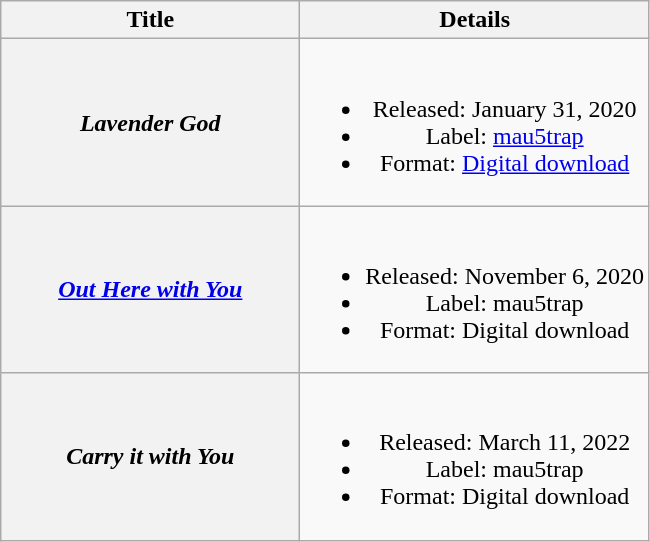<table class="wikitable plainrowheaders" style="text-align:center">
<tr>
<th rowspan="1" scope="col" style="width:12em;">Title</th>
<th rowspan="1" scope="col">Details</th>
</tr>
<tr>
<th scope="row"><em>Lavender God</em></th>
<td><br><ul><li>Released: January 31, 2020</li><li>Label: <a href='#'>mau5trap</a></li><li>Format: <a href='#'>Digital download</a></li></ul></td>
</tr>
<tr>
<th scope="row"><em><a href='#'>Out Here with You</a></em></th>
<td><br><ul><li>Released: November 6, 2020</li><li>Label: mau5trap</li><li>Format: Digital download</li></ul></td>
</tr>
<tr>
<th scope="row"><em>Carry it with You</em></th>
<td><br><ul><li>Released: March 11, 2022</li><li>Label: mau5trap</li><li>Format: Digital download</li></ul></td>
</tr>
</table>
